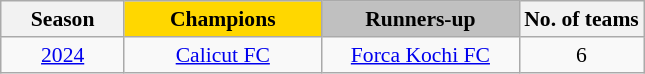<table class="wikitable" style="text-align:center;margin-left:1em;font-size:90%;float:center">
<tr>
<th width="75">Season</th>
<th width="125" style="background:gold">Champions</th>
<th width="125" style="background:silver">Runners-up</th>
<th>No. of teams</th>
</tr>
<tr>
<td align="center"><a href='#'>2024</a></td>
<td><a href='#'>Calicut FC</a></td>
<td><a href='#'>Forca Kochi FC</a></td>
<td>6</td>
</tr>
</table>
